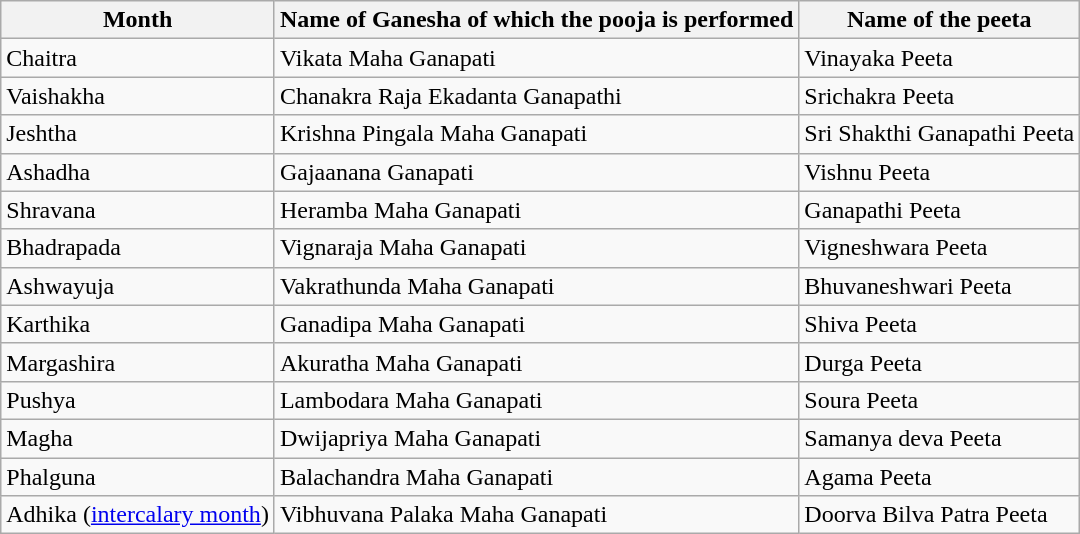<table class="wikitable">
<tr>
<th>Month</th>
<th>Name of Ganesha of which the pooja is performed</th>
<th>Name of the peeta</th>
</tr>
<tr>
<td>Chaitra</td>
<td>Vikata Maha Ganapati</td>
<td>Vinayaka Peeta</td>
</tr>
<tr>
<td>Vaishakha</td>
<td>Chanakra Raja Ekadanta Ganapathi</td>
<td>Srichakra Peeta</td>
</tr>
<tr>
<td>Jeshtha</td>
<td>Krishna Pingala Maha Ganapati</td>
<td>Sri Shakthi Ganapathi Peeta</td>
</tr>
<tr>
<td>Ashadha</td>
<td>Gajaanana Ganapati</td>
<td>Vishnu Peeta</td>
</tr>
<tr>
<td>Shravana</td>
<td>Heramba Maha Ganapati</td>
<td>Ganapathi Peeta</td>
</tr>
<tr>
<td>Bhadrapada</td>
<td>Vignaraja Maha Ganapati</td>
<td>Vigneshwara Peeta</td>
</tr>
<tr>
<td>Ashwayuja</td>
<td>Vakrathunda Maha Ganapati</td>
<td>Bhuvaneshwari Peeta</td>
</tr>
<tr>
<td>Karthika</td>
<td>Ganadipa Maha Ganapati</td>
<td>Shiva Peeta</td>
</tr>
<tr>
<td>Margashira</td>
<td>Akuratha Maha Ganapati</td>
<td>Durga Peeta</td>
</tr>
<tr>
<td>Pushya</td>
<td>Lambodara Maha Ganapati</td>
<td>Soura Peeta</td>
</tr>
<tr>
<td>Magha</td>
<td>Dwijapriya Maha Ganapati</td>
<td>Samanya deva Peeta</td>
</tr>
<tr>
<td>Phalguna</td>
<td>Balachandra Maha Ganapati</td>
<td>Agama Peeta</td>
</tr>
<tr>
<td>Adhika (<a href='#'>intercalary month</a>)</td>
<td>Vibhuvana Palaka Maha Ganapati</td>
<td>Doorva Bilva Patra Peeta</td>
</tr>
</table>
